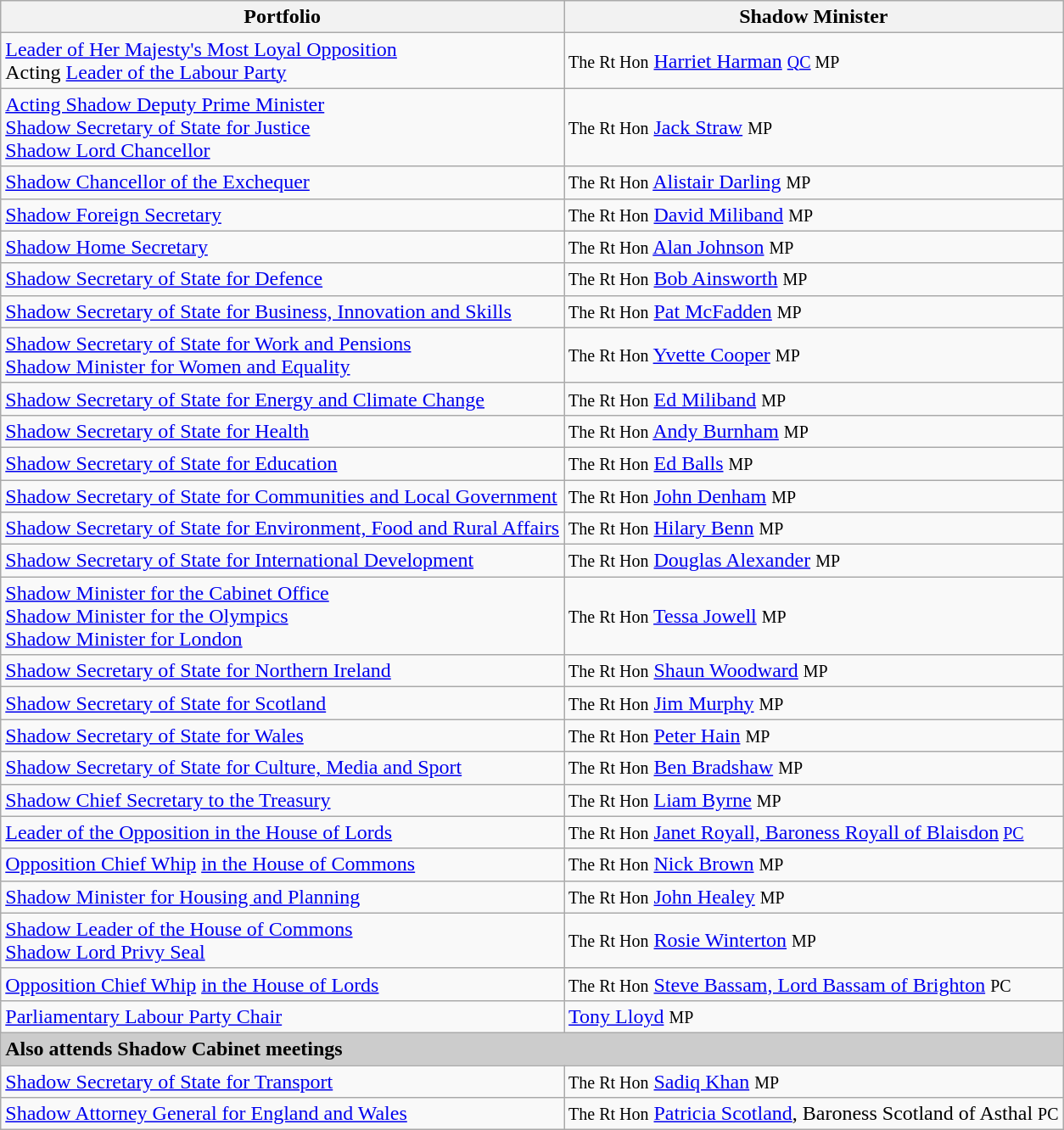<table class="wikitable">
<tr>
<th>Portfolio</th>
<th>Shadow Minister</th>
</tr>
<tr>
<td><a href='#'>Leader of Her Majesty's Most Loyal Opposition</a><br>Acting <a href='#'>Leader of the Labour Party</a></td>
<td><small>The Rt Hon</small> <a href='#'>Harriet Harman</a> <small><a href='#'>QC</a> MP</small></td>
</tr>
<tr>
<td><a href='#'>Acting Shadow Deputy Prime Minister</a><br><a href='#'>Shadow Secretary of State for Justice</a><br><a href='#'>Shadow Lord Chancellor</a></td>
<td><small>The Rt Hon</small> <a href='#'>Jack Straw</a> <small>MP</small></td>
</tr>
<tr>
<td><a href='#'>Shadow Chancellor of the Exchequer</a></td>
<td><small>The Rt Hon</small> <a href='#'>Alistair Darling</a> <small>MP</small></td>
</tr>
<tr>
<td><a href='#'>Shadow Foreign Secretary</a></td>
<td><small>The Rt Hon</small> <a href='#'>David Miliband</a> <small>MP</small></td>
</tr>
<tr>
<td><a href='#'>Shadow Home Secretary</a></td>
<td><small>The Rt Hon</small> <a href='#'>Alan Johnson</a> <small>MP</small></td>
</tr>
<tr>
<td><a href='#'>Shadow Secretary of State for Defence</a></td>
<td><small>The Rt Hon</small> <a href='#'>Bob Ainsworth</a> <small>MP</small></td>
</tr>
<tr>
<td><a href='#'>Shadow Secretary of State for Business, Innovation and Skills</a></td>
<td><small>The Rt Hon</small> <a href='#'>Pat McFadden</a> <small>MP</small></td>
</tr>
<tr>
<td><a href='#'>Shadow Secretary of State for Work and Pensions</a><br><a href='#'>Shadow Minister for Women and Equality</a></td>
<td><small>The Rt Hon</small> <a href='#'>Yvette Cooper</a> <small>MP</small></td>
</tr>
<tr>
<td><a href='#'>Shadow Secretary of State for Energy and Climate Change</a></td>
<td><small>The Rt Hon</small> <a href='#'>Ed Miliband</a> <small>MP</small></td>
</tr>
<tr>
<td><a href='#'>Shadow Secretary of State for Health</a></td>
<td><small>The Rt Hon</small> <a href='#'>Andy Burnham</a> <small>MP</small></td>
</tr>
<tr>
<td><a href='#'>Shadow Secretary of State for Education</a></td>
<td><small>The Rt Hon</small> <a href='#'>Ed Balls</a> <small>MP</small></td>
</tr>
<tr>
<td><a href='#'>Shadow Secretary of State for Communities and Local Government</a></td>
<td><small>The Rt Hon</small> <a href='#'>John Denham</a> <small>MP</small></td>
</tr>
<tr>
<td><a href='#'>Shadow Secretary of State for Environment, Food and Rural Affairs</a></td>
<td><small>The Rt Hon</small> <a href='#'>Hilary Benn</a> <small>MP</small></td>
</tr>
<tr>
<td><a href='#'>Shadow Secretary of State for International Development</a></td>
<td><small>The Rt Hon</small> <a href='#'>Douglas Alexander</a> <small>MP</small></td>
</tr>
<tr>
<td><a href='#'>Shadow Minister for the Cabinet Office</a><br><a href='#'>Shadow Minister for the Olympics</a><br><a href='#'>Shadow Minister for London</a></td>
<td><small>The Rt Hon</small> <a href='#'>Tessa Jowell</a> <small>MP</small></td>
</tr>
<tr>
<td><a href='#'>Shadow Secretary of State for Northern Ireland</a></td>
<td><small>The Rt Hon</small> <a href='#'>Shaun Woodward</a> <small>MP</small></td>
</tr>
<tr>
<td><a href='#'>Shadow Secretary of State for Scotland</a></td>
<td><small>The Rt Hon</small> <a href='#'>Jim Murphy</a> <small>MP</small></td>
</tr>
<tr>
<td><a href='#'>Shadow Secretary of State for Wales</a></td>
<td><small>The Rt Hon</small> <a href='#'>Peter Hain</a> <small>MP</small></td>
</tr>
<tr>
<td><a href='#'>Shadow Secretary of State for Culture, Media and Sport</a></td>
<td><small>The Rt Hon</small> <a href='#'>Ben Bradshaw</a> <small>MP</small></td>
</tr>
<tr>
<td><a href='#'>Shadow Chief Secretary to the Treasury</a></td>
<td><small>The Rt Hon</small> <a href='#'>Liam Byrne</a> <small>MP</small></td>
</tr>
<tr>
<td><a href='#'>Leader of the Opposition in the House of Lords</a></td>
<td><small>The Rt Hon</small> <a href='#'>Janet Royall, Baroness Royall of Blaisdon</a><small> <a href='#'>PC</a></small></td>
</tr>
<tr>
<td><a href='#'>Opposition Chief Whip</a> <a href='#'>in the House of Commons</a></td>
<td><small>The Rt Hon</small> <a href='#'>Nick Brown</a> <small>MP</small></td>
</tr>
<tr>
<td><a href='#'>Shadow Minister for Housing and Planning</a></td>
<td><small>The Rt Hon</small> <a href='#'>John Healey</a> <small>MP</small></td>
</tr>
<tr>
<td><a href='#'>Shadow Leader of the House of Commons</a><br><a href='#'>Shadow Lord Privy Seal</a></td>
<td><small>The Rt Hon</small> <a href='#'>Rosie Winterton</a> <small>MP</small></td>
</tr>
<tr>
<td><a href='#'>Opposition Chief Whip</a> <a href='#'>in the House of Lords</a></td>
<td><small>The Rt Hon</small> <a href='#'>Steve Bassam, Lord Bassam of Brighton</a> <small>PC</small></td>
</tr>
<tr>
<td><a href='#'>Parliamentary Labour Party Chair</a></td>
<td><a href='#'>Tony Lloyd</a> <small>MP</small></td>
</tr>
<tr>
<td style="background:#cccccc;" colspan="4"><strong>Also attends Shadow Cabinet meetings</strong></td>
</tr>
<tr>
<td><a href='#'>Shadow Secretary of State for Transport</a></td>
<td><small>The Rt Hon</small> <a href='#'>Sadiq Khan</a> <small>MP</small></td>
</tr>
<tr>
<td><a href='#'>Shadow Attorney General for England and Wales</a></td>
<td><small>The Rt Hon</small> <a href='#'>Patricia Scotland</a>, Baroness Scotland of Asthal <small>PC</small></td>
</tr>
</table>
